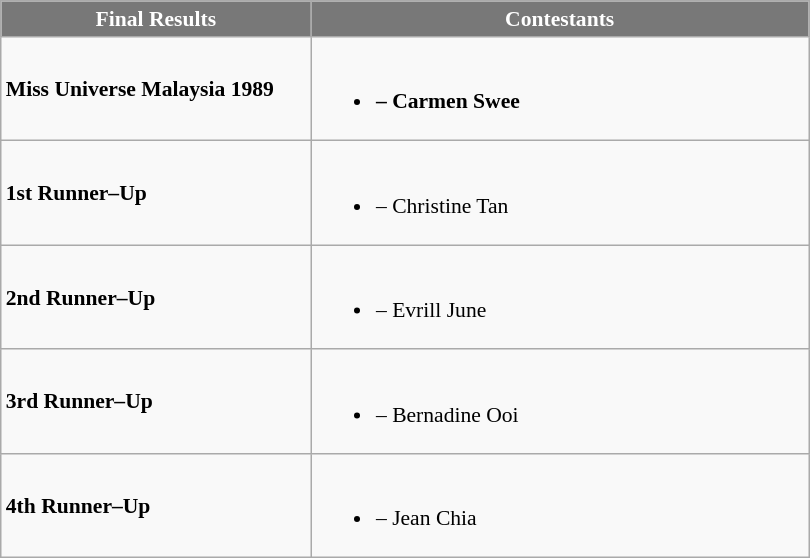<table class="wikitable sortable" style="font-size: 90%;">
<tr>
<th width="200" style="background-color:#787878;color:#FFFFFF;">Final Results</th>
<th width="325" style="background-color:#787878;color:#FFFFFF;">Contestants</th>
</tr>
<tr>
<td><strong>Miss Universe Malaysia 1989</strong></td>
<td><br><ul><li><strong></strong> <strong>–</strong> <strong>Carmen Swee</strong></li></ul></td>
</tr>
<tr>
<td><strong>1st Runner–Up</strong></td>
<td><br><ul><li><strong></strong> – Christine Tan</li></ul></td>
</tr>
<tr>
<td><strong>2nd Runner–Up</strong></td>
<td><br><ul><li><strong></strong> – Evrill June</li></ul></td>
</tr>
<tr>
<td><strong>3rd Runner–Up</strong></td>
<td><br><ul><li><strong></strong> – Bernadine Ooi</li></ul></td>
</tr>
<tr>
<td><strong>4th Runner–Up</strong></td>
<td><br><ul><li><strong></strong> – Jean Chia</li></ul></td>
</tr>
</table>
